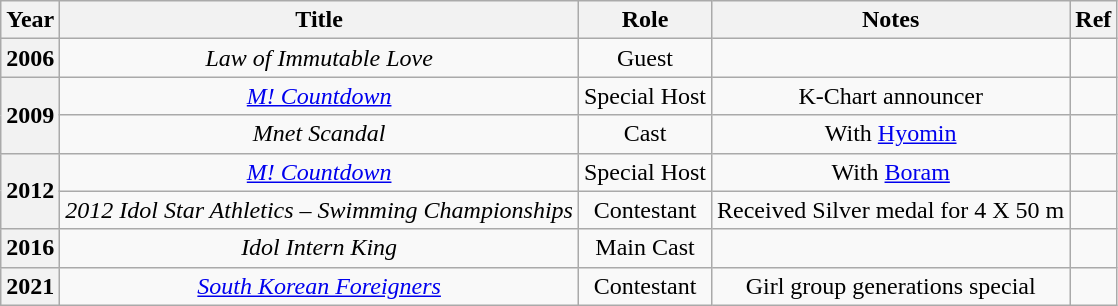<table class="wikitable plainrowheaders" style="text-align:center">
<tr>
<th>Year</th>
<th>Title</th>
<th>Role</th>
<th>Notes</th>
<th>Ref</th>
</tr>
<tr>
<th scope="row">2006</th>
<td><em>Law of Immutable Love</em></td>
<td>Guest</td>
<td></td>
<td></td>
</tr>
<tr>
<th scope="row"   rowspan="2">2009</th>
<td><a href='#'><em>M! Countdown</em></a></td>
<td>Special Host</td>
<td>K-Chart announcer</td>
<td></td>
</tr>
<tr>
<td><em>Mnet Scandal</em></td>
<td>Cast</td>
<td>With <a href='#'>Hyomin</a></td>
<td></td>
</tr>
<tr>
<th rowspan="2" scope="row">2012</th>
<td><a href='#'><em>M! Countdown</em></a></td>
<td>Special Host</td>
<td>With <a href='#'>Boram</a></td>
<td></td>
</tr>
<tr>
<td><em>2012 Idol Star Athletics – Swimming Championships</em></td>
<td>Contestant</td>
<td>Received Silver medal for 4 X 50 m</td>
<td></td>
</tr>
<tr>
<th scope="row">2016</th>
<td><em>Idol Intern King</em></td>
<td>Main Cast</td>
<td></td>
<td></td>
</tr>
<tr>
<th scope="row">2021</th>
<td><em><a href='#'>South Korean Foreigners</a></em></td>
<td>Contestant</td>
<td>Girl group generations special</td>
<td></td>
</tr>
</table>
